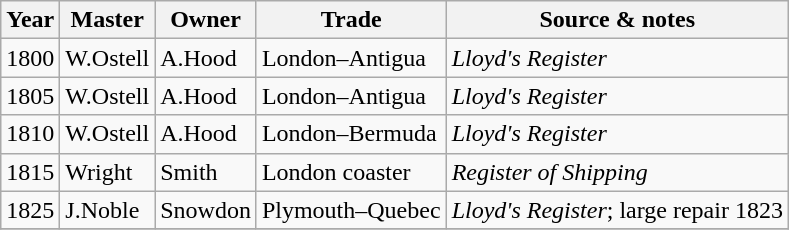<table class=" wikitable">
<tr>
<th>Year</th>
<th>Master</th>
<th>Owner</th>
<th>Trade</th>
<th>Source & notes</th>
</tr>
<tr>
<td>1800</td>
<td>W.Ostell</td>
<td>A.Hood</td>
<td>London–Antigua</td>
<td><em>Lloyd's Register</em></td>
</tr>
<tr>
<td>1805</td>
<td>W.Ostell</td>
<td>A.Hood</td>
<td>London–Antigua</td>
<td><em>Lloyd's Register</em></td>
</tr>
<tr>
<td>1810</td>
<td>W.Ostell</td>
<td>A.Hood</td>
<td>London–Bermuda</td>
<td><em>Lloyd's Register</em></td>
</tr>
<tr>
<td>1815</td>
<td>Wright</td>
<td>Smith</td>
<td>London coaster</td>
<td><em>Register of Shipping</em></td>
</tr>
<tr>
<td>1825</td>
<td>J.Noble</td>
<td>Snowdon</td>
<td>Plymouth–Quebec</td>
<td><em>Lloyd's Register</em>; large repair 1823</td>
</tr>
<tr>
</tr>
</table>
